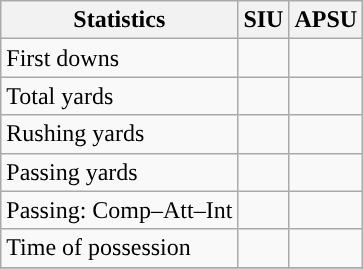<table class="wikitable" style="float: left;">
<tr>
<th>Statistics</th>
<th>SIU</th>
<th>APSU</th>
</tr>
<tr>
<td>First downs</td>
<td></td>
<td></td>
</tr>
<tr>
<td>Total yards</td>
<td></td>
<td></td>
</tr>
<tr>
<td>Rushing yards</td>
<td></td>
<td></td>
</tr>
<tr>
<td>Passing yards</td>
<td></td>
<td></td>
</tr>
<tr>
<td>Passing: Comp–Att–Int</td>
<td></td>
<td></td>
</tr>
<tr>
<td>Time of possession</td>
<td></td>
<td></td>
</tr>
<tr>
</tr>
</table>
